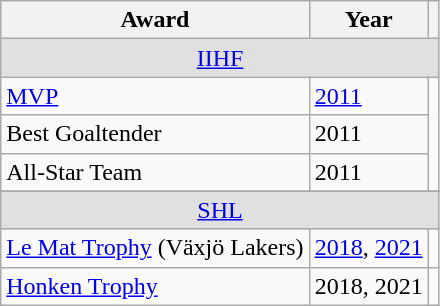<table class="wikitable">
<tr>
<th>Award</th>
<th>Year</th>
<th></th>
</tr>
<tr ALIGN="center" bgcolor="#e0e0e0">
<td colspan="3"><a href='#'>IIHF</a></td>
</tr>
<tr>
<td><a href='#'>MVP</a></td>
<td><a href='#'>2011</a></td>
<td rowspan="3"></td>
</tr>
<tr>
<td>Best Goaltender</td>
<td>2011</td>
</tr>
<tr>
<td>All-Star Team</td>
<td>2011</td>
</tr>
<tr>
</tr>
<tr ALIGN="center" bgcolor="#e0e0e0">
<td colspan="3"><a href='#'>SHL</a></td>
</tr>
<tr>
<td><a href='#'>Le Mat Trophy</a> (Växjö Lakers)</td>
<td><a href='#'>2018</a>, <a href='#'>2021</a></td>
<td></td>
</tr>
<tr>
<td><a href='#'>Honken Trophy</a></td>
<td>2018, 2021</td>
<td></td>
</tr>
</table>
